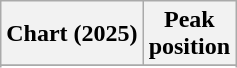<table class="wikitable sortable plainrowheaders" style="text-align:center">
<tr>
<th scope="col">Chart (2025)</th>
<th scope="col">Peak<br>position</th>
</tr>
<tr>
</tr>
<tr>
</tr>
</table>
